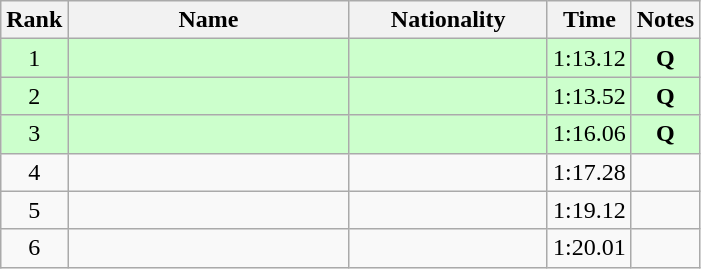<table class="wikitable sortable" style="text-align:center">
<tr>
<th>Rank</th>
<th style="width:180px">Name</th>
<th style="width:125px">Nationality</th>
<th>Time</th>
<th>Notes</th>
</tr>
<tr style="background:#cfc;">
<td>1</td>
<td style="text-align:left;"></td>
<td style="text-align:left;"></td>
<td>1:13.12</td>
<td><strong>Q</strong></td>
</tr>
<tr style="background:#cfc;">
<td>2</td>
<td style="text-align:left;"></td>
<td style="text-align:left;"></td>
<td>1:13.52</td>
<td><strong>Q</strong></td>
</tr>
<tr style="background:#cfc;">
<td>3</td>
<td style="text-align:left;"></td>
<td style="text-align:left;"></td>
<td>1:16.06</td>
<td><strong>Q</strong></td>
</tr>
<tr>
<td>4</td>
<td style="text-align:left;"></td>
<td style="text-align:left;"></td>
<td>1:17.28</td>
<td></td>
</tr>
<tr>
<td>5</td>
<td style="text-align:left;"></td>
<td style="text-align:left;"></td>
<td>1:19.12</td>
<td></td>
</tr>
<tr>
<td>6</td>
<td style="text-align:left;"></td>
<td style="text-align:left;"></td>
<td>1:20.01</td>
<td></td>
</tr>
</table>
